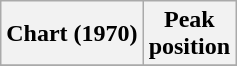<table class="wikitable sortable plainrowheaders">
<tr>
<th>Chart (1970)</th>
<th>Peak<br>position</th>
</tr>
<tr>
</tr>
</table>
